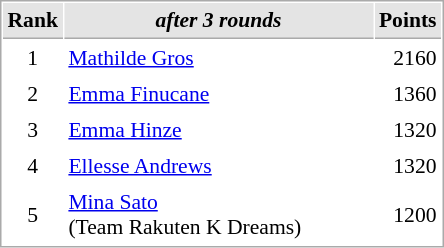<table cellspacing="1" cellpadding="3" style="border:1px solid #aaa; font-size:90%;">
<tr style="background:#e4e4e4;">
<th style="border-bottom:1px solid #aaa; width:10px;">Rank</th>
<th style="border-bottom:1px solid #aaa; width:200px; white-space:nowrap;"><em>after 3 rounds</em></th>
<th style="border-bottom:1px solid #aaa; width:20px;">Points</th>
</tr>
<tr>
<td align=center>1</td>
<td> <a href='#'>Mathilde Gros</a></td>
<td align=right>2160</td>
</tr>
<tr>
<td align=center>2</td>
<td> <a href='#'>Emma Finucane</a></td>
<td align=right>1360</td>
</tr>
<tr>
<td align=center>3</td>
<td> <a href='#'>Emma Hinze</a></td>
<td align=right>1320</td>
</tr>
<tr>
<td align=center>4</td>
<td> <a href='#'>Ellesse Andrews</a></td>
<td align=right>1320</td>
</tr>
<tr>
<td align=center>5</td>
<td> <a href='#'>Mina Sato</a><br>(Team Rakuten K Dreams)</td>
<td align=right>1200</td>
</tr>
</table>
